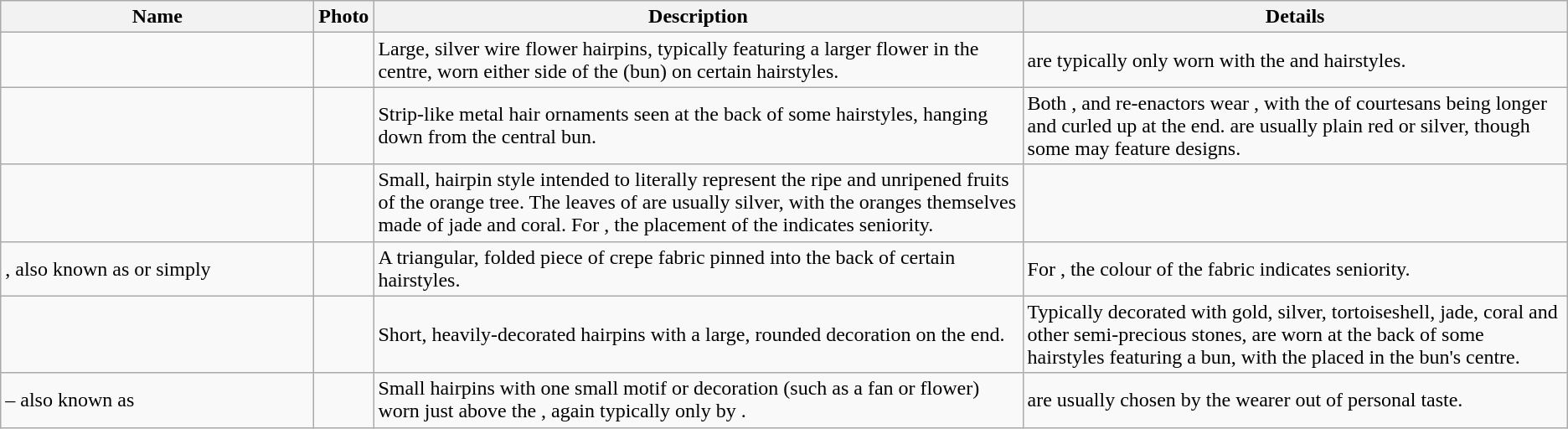<table class="wikitable sortable">
<tr>
<th width=20%>Name</th>
<th>Photo</th>
<th>Description</th>
<th>Details</th>
</tr>
<tr>
<td></td>
<td></td>
<td>Large, silver wire flower hairpins, typically featuring a larger flower in the centre, worn either side of the  (bun) on certain hairstyles.</td>
<td> are typically only worn with the  and  hairstyles.</td>
</tr>
<tr>
<td></td>
<td></td>
<td>Strip-like metal hair ornaments seen at the back of some hairstyles, hanging down from the central bun.</td>
<td>Both ,  and  re-enactors wear , with the  of courtesans being longer and curled up at the end.  are usually plain red or silver, though some may feature designs.</td>
</tr>
<tr>
<td></td>
<td></td>
<td>Small, hairpin style  intended to literally represent the ripe and unripened fruits of the  orange tree. The leaves of  are usually silver, with the oranges themselves made of jade and coral. For , the placement of the  indicates seniority.</td>
<td></td>
</tr>
<tr>
<td>, also known as  or simply </td>
<td></td>
<td>A triangular, folded piece of crepe fabric pinned into the back of certain hairstyles.</td>
<td>For , the colour of the fabric indicates seniority.</td>
</tr>
<tr>
<td></td>
<td></td>
<td>Short, heavily-decorated hairpins with a large, rounded decoration on the end.</td>
<td>Typically decorated with gold, silver, tortoiseshell, jade, coral and other semi-precious stones,  are worn at the back of some hairstyles featuring a bun, with the  placed in the bun's centre.</td>
</tr>
<tr>
<td> – also known as </td>
<td></td>
<td>Small hairpins with one small motif or decoration (such as a fan or flower) worn just above the , again typically only by .</td>
<td> are usually chosen by the wearer out of personal taste.</td>
</tr>
</table>
